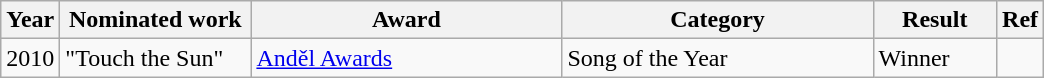<table class="wikitable">
<tr>
<th width="1">Year</th>
<th width="120">Nominated work</th>
<th width="200">Award</th>
<th width="200">Category</th>
<th width="75">Result</th>
<th width="1">Ref</th>
</tr>
<tr>
<td>2010</td>
<td>"Touch the Sun"</td>
<td><a href='#'>Anděl Awards</a></td>
<td>Song of the Year</td>
<td>Winner</td>
<td></td>
</tr>
</table>
